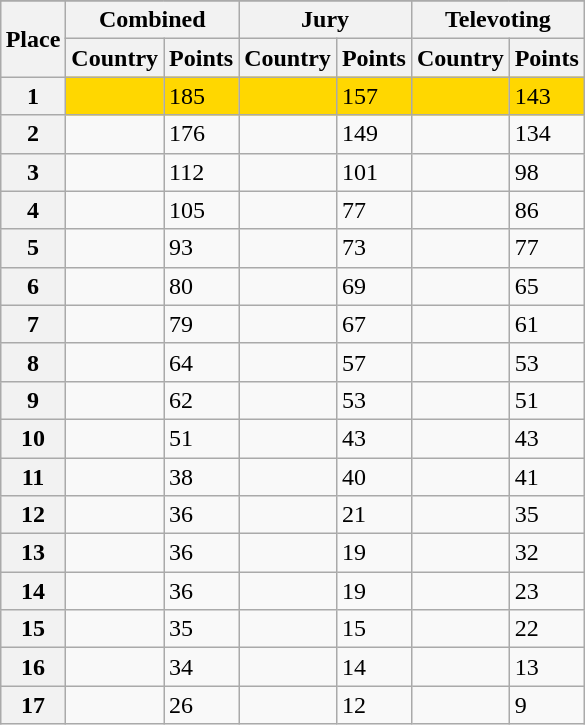<table class="wikitable collapsible plainrowheaders" style="float:right; margin:10px;">
<tr>
</tr>
<tr>
<th rowspan="2" scope="col">Place</th>
<th colspan="2" scope="col">Combined</th>
<th colspan="2" scope="col">Jury</th>
<th colspan="2" scope="col">Televoting</th>
</tr>
<tr>
<th scope="col">Country</th>
<th scope="col">Points</th>
<th scope="col">Country</th>
<th scope="col">Points</th>
<th scope="col">Country</th>
<th scope="col">Points</th>
</tr>
<tr>
<th scope="row" style="text-align:center">1</th>
<td bgcolor="gold "></td>
<td bgcolor="gold ">185</td>
<td bgcolor="gold "></td>
<td bgcolor="gold ">157</td>
<td bgcolor="gold "></td>
<td bgcolor="gold ">143</td>
</tr>
<tr>
<th scope="row" style="text-align:center">2</th>
<td></td>
<td>176</td>
<td></td>
<td>149</td>
<td></td>
<td>134</td>
</tr>
<tr>
<th scope="row" style="text-align:center">3</th>
<td></td>
<td>112</td>
<td></td>
<td>101</td>
<td></td>
<td>98</td>
</tr>
<tr>
<th scope="row" style="text-align:center">4</th>
<td></td>
<td>105</td>
<td></td>
<td>77</td>
<td></td>
<td>86</td>
</tr>
<tr>
<th scope="row" style="text-align:center">5</th>
<td></td>
<td>93</td>
<td></td>
<td>73</td>
<td></td>
<td>77</td>
</tr>
<tr>
<th scope="row" style="text-align:center">6</th>
<td></td>
<td>80</td>
<td></td>
<td>69</td>
<td></td>
<td>65</td>
</tr>
<tr>
<th scope="row" style="text-align:center">7</th>
<td></td>
<td>79</td>
<td></td>
<td>67</td>
<td></td>
<td>61</td>
</tr>
<tr>
<th scope="row" style="text-align:center">8</th>
<td></td>
<td>64</td>
<td></td>
<td>57</td>
<td></td>
<td>53</td>
</tr>
<tr>
<th scope="row" style="text-align:center">9</th>
<td></td>
<td>62</td>
<td></td>
<td>53</td>
<td></td>
<td>51</td>
</tr>
<tr>
<th scope="row" style="text-align:center">10</th>
<td></td>
<td>51</td>
<td></td>
<td>43</td>
<td></td>
<td>43</td>
</tr>
<tr>
<th scope="row" style="text-align:center">11</th>
<td></td>
<td>38</td>
<td></td>
<td>40</td>
<td></td>
<td>41</td>
</tr>
<tr>
<th scope="row" style="text-align:center">12</th>
<td></td>
<td>36</td>
<td></td>
<td>21</td>
<td></td>
<td>35</td>
</tr>
<tr>
<th scope="row" style="text-align:center">13</th>
<td></td>
<td>36</td>
<td></td>
<td>19</td>
<td></td>
<td>32</td>
</tr>
<tr>
<th scope="row" style="text-align:center">14</th>
<td></td>
<td>36</td>
<td></td>
<td>19</td>
<td></td>
<td>23</td>
</tr>
<tr>
<th scope="row" style="text-align:center">15</th>
<td></td>
<td>35</td>
<td></td>
<td>15</td>
<td></td>
<td>22</td>
</tr>
<tr>
<th scope="row" style="text-align:center">16</th>
<td></td>
<td>34</td>
<td></td>
<td>14</td>
<td></td>
<td>13</td>
</tr>
<tr>
<th scope="row" style="text-align:center">17</th>
<td></td>
<td>26</td>
<td></td>
<td>12</td>
<td></td>
<td>9</td>
</tr>
</table>
